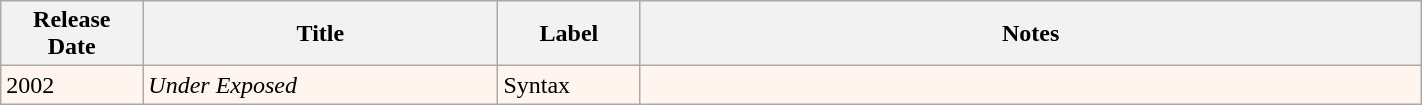<table class="wikitable" width="75%" style="margin-left:1em">
<tr>
<th width="10%">Release Date</th>
<th width="25%">Title</th>
<th width="10%">Label</th>
<th>Notes</th>
</tr>
<tr style="background:seashell">
<td>2002</td>
<td><em>Under Exposed</em></td>
<td>Syntax</td>
<td></td>
</tr>
</table>
